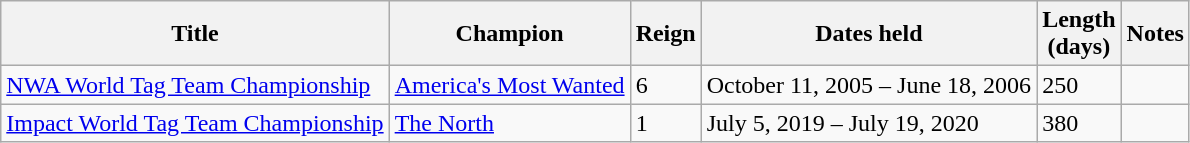<table class="wikitable">
<tr>
<th>Title</th>
<th>Champion</th>
<th>Reign</th>
<th>Dates held</th>
<th>Length<br>(days)</th>
<th>Notes</th>
</tr>
<tr>
<td><a href='#'>NWA World Tag Team Championship</a></td>
<td><a href='#'>America's Most Wanted</a><br></td>
<td>6</td>
<td>October 11, 2005 – June 18, 2006</td>
<td>250</td>
<td></td>
</tr>
<tr>
<td><a href='#'>Impact World Tag Team Championship</a></td>
<td><a href='#'>The North</a><br></td>
<td>1</td>
<td>July 5, 2019 – July 19, 2020</td>
<td>380</td>
<td></td>
</tr>
</table>
